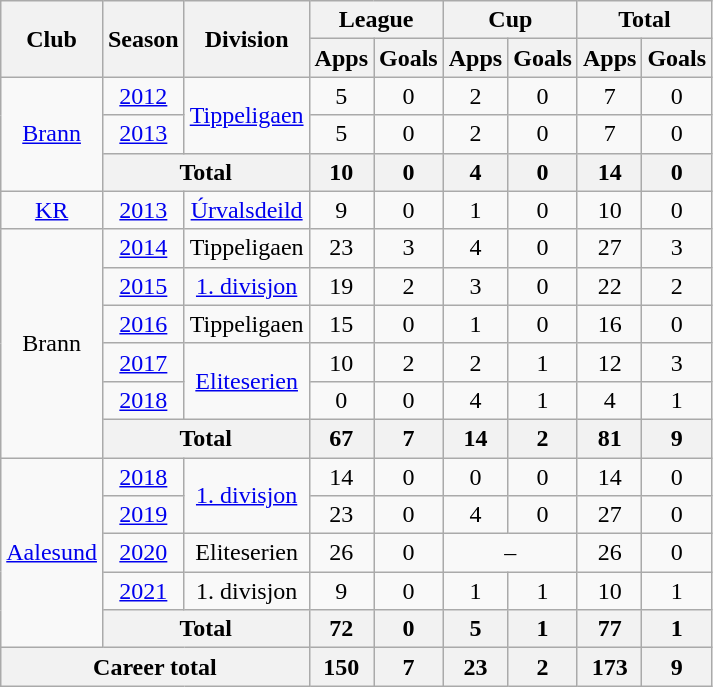<table class="wikitable" style="text-align: center;">
<tr>
<th rowspan="2">Club</th>
<th rowspan="2">Season</th>
<th rowspan="2">Division</th>
<th colspan="2">League</th>
<th colspan="2">Cup</th>
<th colspan="2">Total</th>
</tr>
<tr>
<th>Apps</th>
<th>Goals</th>
<th>Apps</th>
<th>Goals</th>
<th>Apps</th>
<th>Goals</th>
</tr>
<tr>
<td rowspan="3" valign="center"><a href='#'>Brann</a></td>
<td><a href='#'>2012</a></td>
<td rowspan="2" valign="center"><a href='#'>Tippeligaen</a></td>
<td>5</td>
<td>0</td>
<td>2</td>
<td>0</td>
<td>7</td>
<td>0</td>
</tr>
<tr>
<td><a href='#'>2013</a></td>
<td>5</td>
<td>0</td>
<td>2</td>
<td>0</td>
<td>7</td>
<td>0</td>
</tr>
<tr>
<th colspan="2">Total</th>
<th>10</th>
<th>0</th>
<th>4</th>
<th>0</th>
<th>14</th>
<th>0</th>
</tr>
<tr>
<td rowspan="1" valign="center"><a href='#'>KR</a></td>
<td><a href='#'>2013</a></td>
<td rowspan="1" valign="center"><a href='#'>Úrvalsdeild</a></td>
<td>9</td>
<td>0</td>
<td>1</td>
<td>0</td>
<td>10</td>
<td>0</td>
</tr>
<tr>
<td rowspan="6" valign="center">Brann</td>
<td><a href='#'>2014</a></td>
<td rowspan="1" valign="center">Tippeligaen</td>
<td>23</td>
<td>3</td>
<td>4</td>
<td>0</td>
<td>27</td>
<td>3</td>
</tr>
<tr>
<td><a href='#'>2015</a></td>
<td rowspan="1" valign="center"><a href='#'>1. divisjon</a></td>
<td>19</td>
<td>2</td>
<td>3</td>
<td>0</td>
<td>22</td>
<td>2</td>
</tr>
<tr>
<td><a href='#'>2016</a></td>
<td rowspan="1" valign="center">Tippeligaen</td>
<td>15</td>
<td>0</td>
<td>1</td>
<td>0</td>
<td>16</td>
<td>0</td>
</tr>
<tr>
<td><a href='#'>2017</a></td>
<td rowspan="2" valign="center"><a href='#'>Eliteserien</a></td>
<td>10</td>
<td>2</td>
<td>2</td>
<td>1</td>
<td>12</td>
<td>3</td>
</tr>
<tr>
<td><a href='#'>2018</a></td>
<td>0</td>
<td>0</td>
<td>4</td>
<td>1</td>
<td>4</td>
<td>1</td>
</tr>
<tr>
<th colspan="2">Total</th>
<th>67</th>
<th>7</th>
<th>14</th>
<th>2</th>
<th>81</th>
<th>9</th>
</tr>
<tr>
<td rowspan="5" valign="center"><a href='#'>Aalesund</a></td>
<td><a href='#'>2018</a></td>
<td rowspan="2" valign="center"><a href='#'>1. divisjon</a></td>
<td>14</td>
<td>0</td>
<td>0</td>
<td>0</td>
<td>14</td>
<td>0</td>
</tr>
<tr>
<td><a href='#'>2019</a></td>
<td>23</td>
<td>0</td>
<td>4</td>
<td>0</td>
<td>27</td>
<td>0</td>
</tr>
<tr>
<td><a href='#'>2020</a></td>
<td>Eliteserien</td>
<td>26</td>
<td>0</td>
<td colspan=2>–</td>
<td>26</td>
<td>0</td>
</tr>
<tr>
<td><a href='#'>2021</a></td>
<td>1. divisjon</td>
<td>9</td>
<td>0</td>
<td>1</td>
<td>1</td>
<td>10</td>
<td>1</td>
</tr>
<tr>
<th colspan="2">Total</th>
<th>72</th>
<th>0</th>
<th>5</th>
<th>1</th>
<th>77</th>
<th>1</th>
</tr>
<tr>
<th colspan="3">Career total</th>
<th>150</th>
<th>7</th>
<th>23</th>
<th>2</th>
<th>173</th>
<th>9</th>
</tr>
</table>
